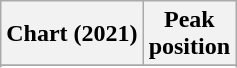<table class="wikitable plainrowheaders" style="text-align:center">
<tr>
<th scope="col">Chart (2021)</th>
<th scope="col">Peak<br>position</th>
</tr>
<tr>
</tr>
<tr>
</tr>
</table>
